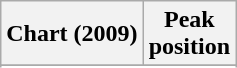<table class="wikitable plainrowheaders sortable" style="text-align:center;">
<tr>
<th>Chart (2009)</th>
<th>Peak<br>position</th>
</tr>
<tr>
</tr>
<tr>
</tr>
</table>
